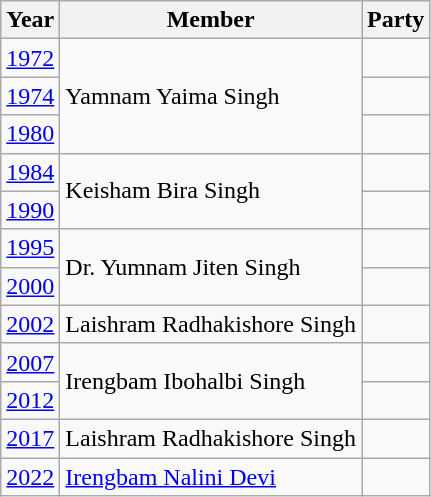<table class="wikitable sortable">
<tr>
<th>Year</th>
<th>Member</th>
<th colspan="2">Party</th>
</tr>
<tr>
<td><a href='#'>1972</a></td>
<td rowspan="3">Yamnam Yaima Singh</td>
<td></td>
</tr>
<tr>
<td><a href='#'>1974</a></td>
</tr>
<tr>
<td><a href='#'>1980</a></td>
<td></td>
</tr>
<tr>
<td><a href='#'>1984</a></td>
<td rowspan="2">Keisham Bira Singh</td>
<td></td>
</tr>
<tr>
<td><a href='#'>1990</a></td>
</tr>
<tr>
<td><a href='#'>1995</a></td>
<td rowspan="2">Dr. Yumnam Jiten Singh</td>
<td></td>
</tr>
<tr>
<td><a href='#'>2000</a></td>
<td></td>
</tr>
<tr>
<td><a href='#'>2002</a></td>
<td>Laishram Radhakishore Singh</td>
<td></td>
</tr>
<tr>
<td><a href='#'>2007</a></td>
<td rowspan="2">Irengbam Ibohalbi Singh</td>
<td></td>
</tr>
<tr>
<td><a href='#'>2012</a></td>
<td></td>
</tr>
<tr>
<td><a href='#'>2017</a></td>
<td>Laishram Radhakishore Singh</td>
<td></td>
</tr>
<tr>
<td><a href='#'>2022</a></td>
<td><a href='#'>Irengbam Nalini Devi</a></td>
<td></td>
</tr>
</table>
